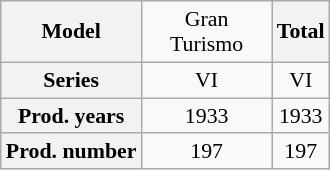<table class="wikitable" style="text-align:center; font-size:91%;">
<tr>
<th>Model</th>
<td width=80em>Gran Turismo</td>
<th>Total</th>
</tr>
<tr>
<th>Series</th>
<td>VI</td>
<td>VI</td>
</tr>
<tr>
<th>Prod. years</th>
<td>1933</td>
<td>1933</td>
</tr>
<tr>
<th>Prod. number</th>
<td>197</td>
<td>197</td>
</tr>
</table>
